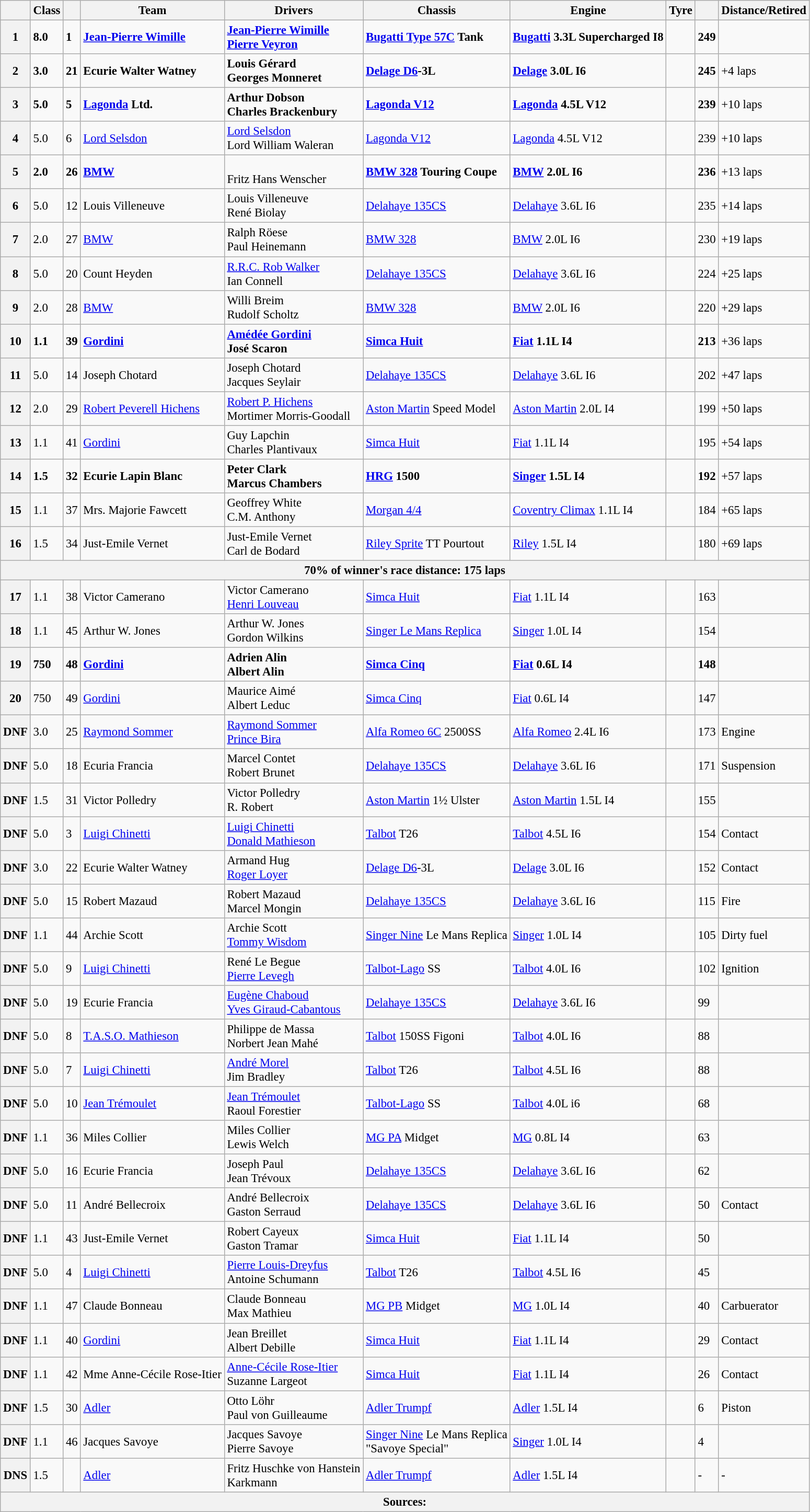<table class="wikitable" style="font-size: 95%;">
<tr>
<th></th>
<th>Class</th>
<th></th>
<th>Team</th>
<th>Drivers</th>
<th>Chassis</th>
<th>Engine</th>
<th>Tyre</th>
<th></th>
<th>Distance/Retired</th>
</tr>
<tr>
<th><strong>1</strong></th>
<td><strong>8.0</strong></td>
<td><strong>1</strong></td>
<td><strong> <a href='#'>Jean-Pierre Wimille</a></strong></td>
<td><strong> <a href='#'>Jean-Pierre Wimille</a><br> <a href='#'>Pierre Veyron</a></strong></td>
<td><strong><a href='#'>Bugatti Type 57C</a> Tank</strong></td>
<td><strong><a href='#'>Bugatti</a> 3.3L Supercharged I8</strong></td>
<td></td>
<td><strong>249</strong></td>
<td></td>
</tr>
<tr>
<th><strong>2</strong></th>
<td><strong>3.0</strong></td>
<td><strong>21</strong></td>
<td><strong> Ecurie Walter Watney</strong></td>
<td><strong> Louis Gérard<br> Georges Monneret</strong></td>
<td><strong><a href='#'>Delage D6</a>-3L</strong></td>
<td><strong><a href='#'>Delage</a> 3.0L I6</strong></td>
<td></td>
<td><strong>245</strong></td>
<td>+4 laps</td>
</tr>
<tr>
<th><strong>3</strong></th>
<td><strong>5.0</strong></td>
<td><strong>5</strong></td>
<td><strong> <a href='#'>Lagonda</a> Ltd.</strong></td>
<td><strong> Arthur Dobson<br> Charles Brackenbury</strong></td>
<td><strong><a href='#'>Lagonda V12</a></strong></td>
<td><strong><a href='#'>Lagonda</a> 4.5L V12</strong></td>
<td></td>
<td><strong>239</strong></td>
<td>+10 laps</td>
</tr>
<tr>
<th>4</th>
<td>5.0</td>
<td>6</td>
<td> <a href='#'>Lord Selsdon</a></td>
<td> <a href='#'>Lord Selsdon</a><br> Lord William Waleran</td>
<td><a href='#'>Lagonda V12</a></td>
<td><a href='#'>Lagonda</a> 4.5L V12</td>
<td></td>
<td>239</td>
<td>+10 laps</td>
</tr>
<tr>
<th><strong>5</strong></th>
<td><strong>2.0</strong></td>
<td><strong>26</strong></td>
<td><strong> <a href='#'>BMW</a></strong></td>
<td><br> Fritz Hans Wenscher</td>
<td><strong><a href='#'>BMW 328</a> Touring Coupe</strong></td>
<td><strong><a href='#'>BMW</a> 2.0L I6</strong></td>
<td></td>
<td><strong>236</strong></td>
<td>+13 laps</td>
</tr>
<tr>
<th>6</th>
<td>5.0</td>
<td>12</td>
<td> Louis Villeneuve</td>
<td> Louis Villeneuve<br> René Biolay</td>
<td><a href='#'>Delahaye 135CS</a></td>
<td><a href='#'>Delahaye</a> 3.6L I6</td>
<td></td>
<td>235</td>
<td>+14 laps</td>
</tr>
<tr>
<th>7</th>
<td>2.0</td>
<td>27</td>
<td> <a href='#'>BMW</a></td>
<td> Ralph Röese<br> Paul Heinemann</td>
<td><a href='#'>BMW 328</a></td>
<td><a href='#'>BMW</a> 2.0L I6</td>
<td></td>
<td>230</td>
<td>+19 laps</td>
</tr>
<tr>
<th>8</th>
<td>5.0</td>
<td>20</td>
<td> Count Heyden</td>
<td> <a href='#'>R.R.C. Rob Walker</a><br> Ian Connell</td>
<td><a href='#'>Delahaye 135CS</a></td>
<td><a href='#'>Delahaye</a> 3.6L I6</td>
<td></td>
<td>224</td>
<td>+25 laps</td>
</tr>
<tr>
<th>9</th>
<td>2.0</td>
<td>28</td>
<td> <a href='#'>BMW</a></td>
<td> Willi Breim<br> Rudolf Scholtz</td>
<td><a href='#'>BMW 328</a></td>
<td><a href='#'>BMW</a> 2.0L I6</td>
<td></td>
<td>220</td>
<td>+29 laps</td>
</tr>
<tr>
<th><strong>10</strong></th>
<td><strong>1.1</strong></td>
<td><strong>39</strong></td>
<td><strong> <a href='#'>Gordini</a></strong></td>
<td><strong> <a href='#'>Amédée Gordini</a><br> José Scaron</strong></td>
<td><strong><a href='#'>Simca Huit</a></strong></td>
<td><strong><a href='#'>Fiat</a> 1.1L I4</strong></td>
<td></td>
<td><strong>213</strong></td>
<td>+36 laps</td>
</tr>
<tr>
<th>11</th>
<td>5.0</td>
<td>14</td>
<td> Joseph Chotard</td>
<td> Joseph Chotard<br> Jacques Seylair</td>
<td><a href='#'>Delahaye 135CS</a></td>
<td><a href='#'>Delahaye</a> 3.6L I6</td>
<td></td>
<td>202</td>
<td>+47 laps</td>
</tr>
<tr>
<th>12</th>
<td>2.0</td>
<td>29</td>
<td> <a href='#'>Robert Peverell Hichens</a></td>
<td> <a href='#'>Robert P. Hichens</a><br> Mortimer Morris-Goodall</td>
<td><a href='#'>Aston Martin</a> Speed Model</td>
<td><a href='#'>Aston Martin</a> 2.0L I4</td>
<td></td>
<td>199</td>
<td>+50 laps</td>
</tr>
<tr>
<th>13</th>
<td>1.1</td>
<td>41</td>
<td> <a href='#'>Gordini</a></td>
<td> Guy Lapchin<br> Charles Plantivaux</td>
<td><a href='#'>Simca Huit</a></td>
<td><a href='#'>Fiat</a> 1.1L I4</td>
<td></td>
<td>195</td>
<td>+54 laps</td>
</tr>
<tr>
<th><strong>14</strong></th>
<td><strong>1.5</strong></td>
<td><strong>32</strong></td>
<td><strong> Ecurie Lapin Blanc</strong></td>
<td><strong> Peter Clark<br> Marcus Chambers</strong></td>
<td><strong><a href='#'>HRG</a> 1500</strong></td>
<td><strong><a href='#'>Singer</a> 1.5L I4</strong></td>
<td></td>
<td><strong>192</strong></td>
<td>+57 laps</td>
</tr>
<tr>
<th>15</th>
<td>1.1</td>
<td>37</td>
<td> Mrs. Majorie Fawcett</td>
<td> Geoffrey White<br> C.M. Anthony</td>
<td><a href='#'>Morgan 4/4</a></td>
<td><a href='#'>Coventry Climax</a> 1.1L I4</td>
<td></td>
<td>184</td>
<td>+65 laps</td>
</tr>
<tr>
<th>16</th>
<td>1.5</td>
<td>34</td>
<td> Just-Emile Vernet</td>
<td> Just-Emile Vernet<br> Carl de Bodard</td>
<td><a href='#'>Riley Sprite</a> TT Pourtout</td>
<td><a href='#'>Riley</a> 1.5L I4</td>
<td></td>
<td>180</td>
<td>+69 laps</td>
</tr>
<tr>
<th colspan="10">70% of winner's race distance: 175 laps</th>
</tr>
<tr>
<th>17</th>
<td>1.1</td>
<td>38</td>
<td> Victor Camerano</td>
<td> Victor Camerano<br> <a href='#'>Henri Louveau</a></td>
<td><a href='#'>Simca Huit</a></td>
<td><a href='#'>Fiat</a> 1.1L I4</td>
<td></td>
<td>163</td>
<td></td>
</tr>
<tr>
<th>18</th>
<td>1.1</td>
<td>45</td>
<td> Arthur W. Jones</td>
<td> Arthur W. Jones<br> Gordon Wilkins</td>
<td><a href='#'>Singer Le Mans Replica</a></td>
<td><a href='#'>Singer</a> 1.0L I4</td>
<td></td>
<td>154</td>
<td></td>
</tr>
<tr>
<th><strong>19</strong></th>
<td><strong>750</strong></td>
<td><strong>48</strong></td>
<td><strong> <a href='#'>Gordini</a></strong></td>
<td><strong> Adrien Alin<br> Albert Alin</strong></td>
<td><strong><a href='#'>Simca Cinq</a></strong></td>
<td><strong><a href='#'>Fiat</a> 0.6L I4</strong></td>
<td></td>
<td><strong>148</strong></td>
<td></td>
</tr>
<tr>
<th>20</th>
<td>750</td>
<td>49</td>
<td> <a href='#'>Gordini</a></td>
<td> Maurice Aimé<br> Albert Leduc</td>
<td><a href='#'>Simca Cinq</a></td>
<td><a href='#'>Fiat</a> 0.6L I4</td>
<td></td>
<td>147</td>
<td></td>
</tr>
<tr>
<th>DNF</th>
<td>3.0</td>
<td>25</td>
<td> <a href='#'>Raymond Sommer</a></td>
<td> <a href='#'>Raymond Sommer</a><br> <a href='#'>Prince Bira</a></td>
<td><a href='#'>Alfa Romeo 6C</a> 2500SS</td>
<td><a href='#'>Alfa Romeo</a> 2.4L I6</td>
<td></td>
<td>173</td>
<td>Engine</td>
</tr>
<tr>
<th>DNF</th>
<td>5.0</td>
<td>18</td>
<td> Ecuria Francia</td>
<td> Marcel Contet<br> Robert Brunet</td>
<td><a href='#'>Delahaye 135CS</a></td>
<td><a href='#'>Delahaye</a> 3.6L I6</td>
<td></td>
<td>171</td>
<td>Suspension</td>
</tr>
<tr>
<th>DNF</th>
<td>1.5</td>
<td>31</td>
<td> Victor Polledry</td>
<td> Victor Polledry<br> R. Robert</td>
<td><a href='#'>Aston Martin</a> 1½ Ulster</td>
<td><a href='#'>Aston Martin</a> 1.5L I4</td>
<td></td>
<td>155</td>
<td></td>
</tr>
<tr>
<th>DNF</th>
<td>5.0</td>
<td>3</td>
<td> <a href='#'>Luigi Chinetti</a></td>
<td> <a href='#'>Luigi Chinetti</a><br> <a href='#'>Donald Mathieson</a></td>
<td><a href='#'>Talbot</a> T26</td>
<td><a href='#'>Talbot</a> 4.5L I6</td>
<td></td>
<td>154</td>
<td>Contact</td>
</tr>
<tr>
<th>DNF</th>
<td>3.0</td>
<td>22</td>
<td> Ecurie Walter Watney</td>
<td> Armand Hug<br> <a href='#'>Roger Loyer</a></td>
<td><a href='#'>Delage D6</a>-3L</td>
<td><a href='#'>Delage</a> 3.0L I6</td>
<td></td>
<td>152</td>
<td>Contact</td>
</tr>
<tr>
<th>DNF</th>
<td>5.0</td>
<td>15</td>
<td> Robert Mazaud</td>
<td> Robert Mazaud<br> Marcel Mongin</td>
<td><a href='#'>Delahaye 135CS</a></td>
<td><a href='#'>Delahaye</a> 3.6L I6</td>
<td></td>
<td>115</td>
<td>Fire</td>
</tr>
<tr>
<th>DNF</th>
<td>1.1</td>
<td>44</td>
<td> Archie Scott</td>
<td> Archie Scott <br> <a href='#'>Tommy Wisdom</a></td>
<td><a href='#'>Singer Nine</a> Le Mans Replica</td>
<td><a href='#'>Singer</a> 1.0L I4</td>
<td></td>
<td>105</td>
<td>Dirty fuel</td>
</tr>
<tr>
<th>DNF</th>
<td>5.0</td>
<td>9</td>
<td> <a href='#'>Luigi Chinetti</a></td>
<td> René Le Begue<br> <a href='#'>Pierre Levegh</a></td>
<td><a href='#'>Talbot-Lago</a> SS</td>
<td><a href='#'>Talbot</a> 4.0L I6</td>
<td></td>
<td>102</td>
<td>Ignition</td>
</tr>
<tr>
<th>DNF</th>
<td>5.0</td>
<td>19</td>
<td> Ecurie Francia</td>
<td> <a href='#'>Eugène Chaboud</a><br> <a href='#'>Yves Giraud-Cabantous</a></td>
<td><a href='#'>Delahaye 135CS</a></td>
<td><a href='#'>Delahaye</a> 3.6L I6</td>
<td></td>
<td>99</td>
<td></td>
</tr>
<tr>
<th>DNF</th>
<td>5.0</td>
<td>8</td>
<td> <a href='#'>T.A.S.O. Mathieson</a></td>
<td> Philippe de Massa<br> Norbert Jean Mahé</td>
<td><a href='#'>Talbot</a> 150SS Figoni</td>
<td><a href='#'>Talbot</a> 4.0L I6</td>
<td></td>
<td>88</td>
<td></td>
</tr>
<tr>
<th>DNF</th>
<td>5.0</td>
<td>7</td>
<td> <a href='#'>Luigi Chinetti</a></td>
<td> <a href='#'>André Morel</a><br> Jim Bradley</td>
<td><a href='#'>Talbot</a> T26</td>
<td><a href='#'>Talbot</a> 4.5L I6</td>
<td></td>
<td>88</td>
<td></td>
</tr>
<tr>
<th>DNF</th>
<td>5.0</td>
<td>10</td>
<td> <a href='#'>Jean Trémoulet</a></td>
<td> <a href='#'>Jean Trémoulet</a><br> Raoul Forestier</td>
<td><a href='#'>Talbot-Lago</a> SS</td>
<td><a href='#'>Talbot</a> 4.0L i6</td>
<td></td>
<td>68</td>
<td></td>
</tr>
<tr>
<th>DNF</th>
<td>1.1</td>
<td>36</td>
<td> Miles Collier</td>
<td> Miles Collier<br> Lewis Welch</td>
<td><a href='#'>MG PA</a> Midget</td>
<td><a href='#'>MG</a> 0.8L I4</td>
<td></td>
<td>63</td>
<td></td>
</tr>
<tr>
<th>DNF</th>
<td>5.0</td>
<td>16</td>
<td> Ecurie Francia</td>
<td> Joseph Paul<br> Jean Trévoux</td>
<td><a href='#'>Delahaye 135CS</a></td>
<td><a href='#'>Delahaye</a> 3.6L I6</td>
<td></td>
<td>62</td>
<td></td>
</tr>
<tr>
<th>DNF</th>
<td>5.0</td>
<td>11</td>
<td> André Bellecroix</td>
<td> André Bellecroix<br> Gaston Serraud</td>
<td><a href='#'>Delahaye 135CS</a></td>
<td><a href='#'>Delahaye</a> 3.6L I6</td>
<td></td>
<td>50</td>
<td>Contact</td>
</tr>
<tr>
<th>DNF</th>
<td>1.1</td>
<td>43</td>
<td> Just-Emile Vernet</td>
<td> Robert Cayeux<br> Gaston Tramar</td>
<td><a href='#'>Simca Huit</a></td>
<td><a href='#'>Fiat</a> 1.1L I4</td>
<td></td>
<td>50</td>
<td></td>
</tr>
<tr>
<th>DNF</th>
<td>5.0</td>
<td>4</td>
<td> <a href='#'>Luigi Chinetti</a></td>
<td> <a href='#'>Pierre Louis-Dreyfus</a><br> Antoine Schumann</td>
<td><a href='#'>Talbot</a> T26</td>
<td><a href='#'>Talbot</a> 4.5L I6</td>
<td></td>
<td>45</td>
<td></td>
</tr>
<tr>
<th>DNF</th>
<td>1.1</td>
<td>47</td>
<td> Claude Bonneau</td>
<td> Claude Bonneau<br> Max Mathieu</td>
<td><a href='#'>MG PB</a> Midget</td>
<td><a href='#'>MG</a> 1.0L I4</td>
<td></td>
<td>40</td>
<td>Carbuerator</td>
</tr>
<tr>
<th>DNF</th>
<td>1.1</td>
<td>40</td>
<td> <a href='#'>Gordini</a></td>
<td> Jean Breillet<br> Albert Debille</td>
<td><a href='#'>Simca Huit</a></td>
<td><a href='#'>Fiat</a> 1.1L I4</td>
<td></td>
<td>29</td>
<td>Contact</td>
</tr>
<tr>
<th>DNF</th>
<td>1.1</td>
<td>42</td>
<td> Mme Anne-Cécile Rose-Itier</td>
<td> <a href='#'>Anne-Cécile Rose-Itier</a><br> Suzanne Largeot</td>
<td><a href='#'>Simca Huit</a></td>
<td><a href='#'>Fiat</a> 1.1L I4</td>
<td></td>
<td>26</td>
<td>Contact</td>
</tr>
<tr>
<th>DNF</th>
<td>1.5</td>
<td>30</td>
<td> <a href='#'>Adler</a></td>
<td> Otto Löhr<br> Paul von Guilleaume</td>
<td><a href='#'>Adler Trumpf</a></td>
<td><a href='#'>Adler</a> 1.5L I4</td>
<td></td>
<td>6</td>
<td>Piston</td>
</tr>
<tr>
<th>DNF</th>
<td>1.1</td>
<td>46</td>
<td> Jacques Savoye</td>
<td> Jacques Savoye<br> Pierre Savoye</td>
<td><a href='#'>Singer Nine</a> Le Mans Replica<br>"Savoye Special"</td>
<td><a href='#'>Singer</a> 1.0L I4</td>
<td></td>
<td>4</td>
<td></td>
</tr>
<tr>
<th>DNS</th>
<td>1.5</td>
<td></td>
<td> <a href='#'>Adler</a></td>
<td> Fritz Huschke von Hanstein<br> Karkmann</td>
<td><a href='#'>Adler Trumpf</a></td>
<td><a href='#'>Adler</a> 1.5L I4</td>
<td></td>
<td>-</td>
<td>-</td>
</tr>
<tr>
<th colspan="10">Sources:</th>
</tr>
</table>
